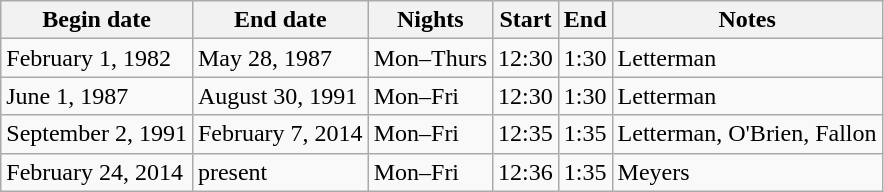<table class="wikitable">
<tr>
<th>Begin date</th>
<th>End date</th>
<th>Nights</th>
<th>Start</th>
<th>End</th>
<th>Notes</th>
</tr>
<tr>
<td>February 1, 1982</td>
<td>May 28, 1987</td>
<td>Mon–Thurs</td>
<td>12:30</td>
<td>1:30</td>
<td>Letterman</td>
</tr>
<tr>
<td>June 1, 1987</td>
<td>August 30, 1991</td>
<td>Mon–Fri</td>
<td>12:30</td>
<td>1:30</td>
<td>Letterman</td>
</tr>
<tr>
<td>September 2, 1991</td>
<td>February 7, 2014</td>
<td>Mon–Fri</td>
<td>12:35</td>
<td>1:35</td>
<td>Letterman, O'Brien, Fallon</td>
</tr>
<tr>
<td>February 24, 2014</td>
<td>present</td>
<td>Mon–Fri</td>
<td>12:36</td>
<td>1:35</td>
<td>Meyers</td>
</tr>
</table>
